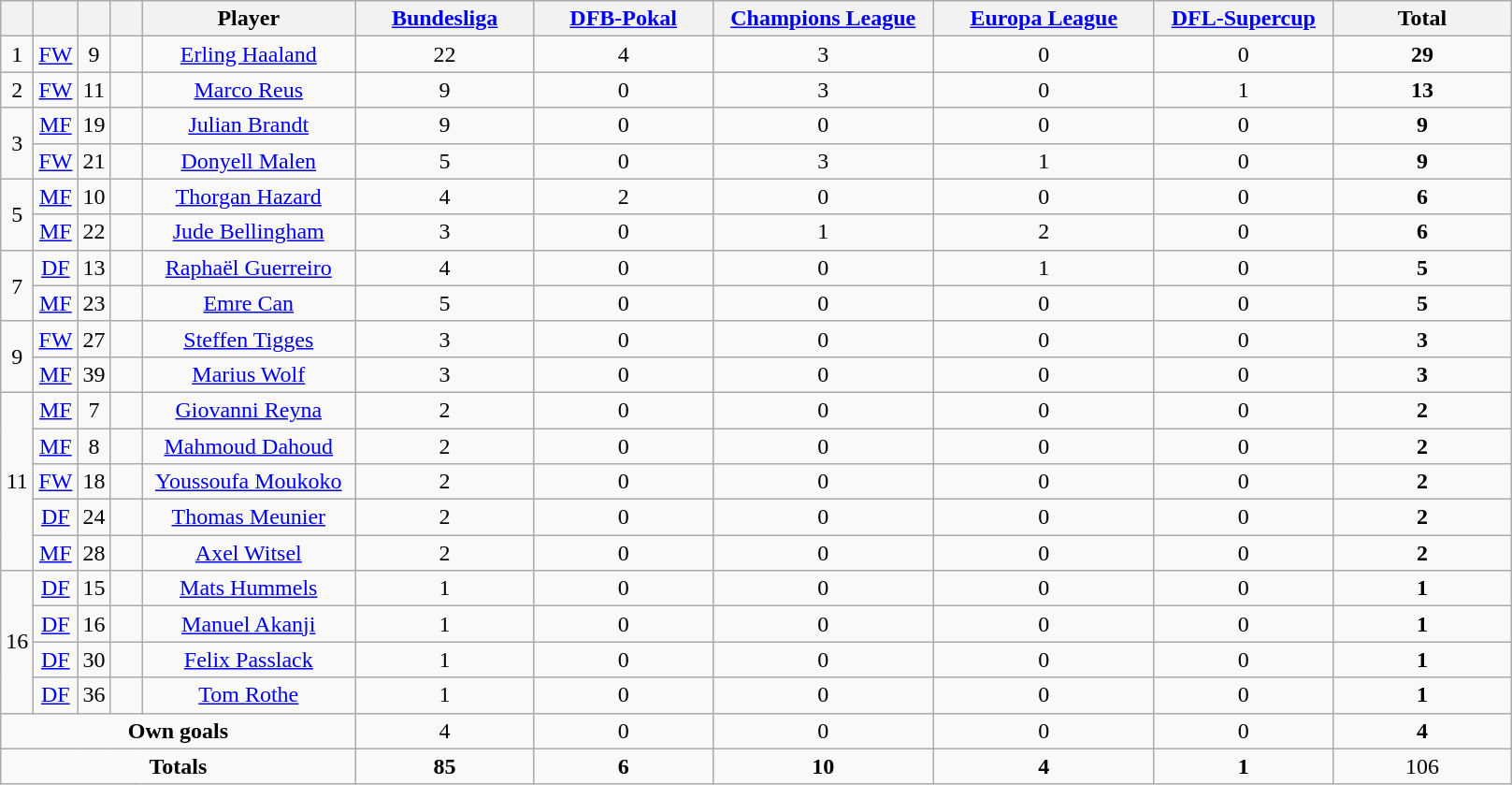<table class="wikitable" style="text-align:center">
<tr>
<th width=15></th>
<th width=15></th>
<th width=15></th>
<th width=15></th>
<th width=145>Player</th>
<th width=120><strong><a href='#'>Bundesliga</a></strong></th>
<th width=120><strong><a href='#'>DFB-Pokal</a></strong></th>
<th width=150><strong><a href='#'>Champions League</a></strong></th>
<th width=150><strong><a href='#'>Europa League</a></strong></th>
<th width=120><strong><a href='#'>DFL-Supercup</a></strong></th>
<th width=120>Total</th>
</tr>
<tr>
<td rowspan=1>1</td>
<td><a href='#'>FW</a></td>
<td>9</td>
<td></td>
<td><a href='#'>Erling Haaland</a></td>
<td>22</td>
<td>4</td>
<td>3</td>
<td>0</td>
<td>0</td>
<td><strong>29</strong></td>
</tr>
<tr>
<td rowspan=1>2</td>
<td><a href='#'>FW</a></td>
<td>11</td>
<td></td>
<td><a href='#'>Marco Reus</a></td>
<td>9</td>
<td>0</td>
<td>3</td>
<td>0</td>
<td>1</td>
<td><strong>13</strong></td>
</tr>
<tr>
<td rowspan=2>3</td>
<td><a href='#'>MF</a></td>
<td>19</td>
<td></td>
<td><a href='#'>Julian Brandt</a></td>
<td>9</td>
<td>0</td>
<td>0</td>
<td>0</td>
<td>0</td>
<td><strong>9</strong></td>
</tr>
<tr>
<td><a href='#'>FW</a></td>
<td>21</td>
<td></td>
<td><a href='#'>Donyell Malen</a></td>
<td>5</td>
<td>0</td>
<td>3</td>
<td>1</td>
<td>0</td>
<td><strong>9</strong></td>
</tr>
<tr>
<td rowspan=2>5</td>
<td><a href='#'>MF</a></td>
<td>10</td>
<td></td>
<td><a href='#'>Thorgan Hazard</a></td>
<td>4</td>
<td>2</td>
<td>0</td>
<td>0</td>
<td>0</td>
<td><strong>6</strong></td>
</tr>
<tr>
<td><a href='#'>MF</a></td>
<td>22</td>
<td></td>
<td><a href='#'>Jude Bellingham</a></td>
<td>3</td>
<td>0</td>
<td>1</td>
<td>2</td>
<td>0</td>
<td><strong>6</strong></td>
</tr>
<tr>
<td rowspan=2>7</td>
<td><a href='#'>DF</a></td>
<td>13</td>
<td></td>
<td><a href='#'>Raphaël Guerreiro</a></td>
<td>4</td>
<td>0</td>
<td>0</td>
<td>1</td>
<td>0</td>
<td><strong>5</strong></td>
</tr>
<tr>
<td><a href='#'>MF</a></td>
<td>23</td>
<td></td>
<td><a href='#'>Emre Can</a></td>
<td>5</td>
<td>0</td>
<td>0</td>
<td>0</td>
<td>0</td>
<td><strong>5</strong></td>
</tr>
<tr>
<td rowspan=2>9</td>
<td><a href='#'>FW</a></td>
<td>27</td>
<td></td>
<td><a href='#'>Steffen Tigges</a></td>
<td>3</td>
<td>0</td>
<td>0</td>
<td>0</td>
<td>0</td>
<td><strong>3</strong></td>
</tr>
<tr>
<td><a href='#'>MF</a></td>
<td>39</td>
<td></td>
<td><a href='#'>Marius Wolf</a></td>
<td>3</td>
<td>0</td>
<td>0</td>
<td>0</td>
<td>0</td>
<td><strong>3</strong></td>
</tr>
<tr>
<td rowspan=5>11</td>
<td><a href='#'>MF</a></td>
<td>7</td>
<td></td>
<td><a href='#'>Giovanni Reyna</a></td>
<td>2</td>
<td>0</td>
<td>0</td>
<td>0</td>
<td>0</td>
<td><strong>2</strong></td>
</tr>
<tr>
<td><a href='#'>MF</a></td>
<td>8</td>
<td></td>
<td><a href='#'>Mahmoud Dahoud</a></td>
<td>2</td>
<td>0</td>
<td>0</td>
<td>0</td>
<td>0</td>
<td><strong>2</strong></td>
</tr>
<tr>
<td><a href='#'>FW</a></td>
<td>18</td>
<td></td>
<td><a href='#'>Youssoufa Moukoko</a></td>
<td>2</td>
<td>0</td>
<td>0</td>
<td>0</td>
<td>0</td>
<td><strong>2</strong></td>
</tr>
<tr>
<td><a href='#'>DF</a></td>
<td>24</td>
<td></td>
<td><a href='#'>Thomas Meunier</a></td>
<td>2</td>
<td>0</td>
<td>0</td>
<td>0</td>
<td>0</td>
<td><strong>2</strong></td>
</tr>
<tr>
<td><a href='#'>MF</a></td>
<td>28</td>
<td></td>
<td><a href='#'>Axel Witsel</a></td>
<td>2</td>
<td>0</td>
<td>0</td>
<td>0</td>
<td>0</td>
<td><strong>2</strong></td>
</tr>
<tr>
<td rowspan=4>16</td>
<td><a href='#'>DF</a></td>
<td>15</td>
<td></td>
<td><a href='#'>Mats Hummels</a></td>
<td>1</td>
<td>0</td>
<td>0</td>
<td>0</td>
<td>0</td>
<td><strong>1</strong></td>
</tr>
<tr>
<td><a href='#'>DF</a></td>
<td>16</td>
<td></td>
<td><a href='#'>Manuel Akanji</a></td>
<td>1</td>
<td>0</td>
<td>0</td>
<td>0</td>
<td>0</td>
<td><strong>1</strong></td>
</tr>
<tr>
<td><a href='#'>DF</a></td>
<td>30</td>
<td></td>
<td><a href='#'>Felix Passlack</a></td>
<td>1</td>
<td>0</td>
<td>0</td>
<td>0</td>
<td>0</td>
<td><strong>1</strong></td>
</tr>
<tr>
<td><a href='#'>DF</a></td>
<td>36</td>
<td></td>
<td><a href='#'>Tom Rothe</a></td>
<td>1</td>
<td>0</td>
<td>0</td>
<td>0</td>
<td>0</td>
<td><strong>1</strong></td>
</tr>
<tr>
<td colspan=5><strong>Own goals</strong></td>
<td>4</td>
<td>0</td>
<td>0</td>
<td>0</td>
<td>0</td>
<td><strong>4</strong></td>
</tr>
<tr>
<td colspan=5><strong>Totals</strong></td>
<td><strong>85</strong></td>
<td><strong>6</strong></td>
<td><strong>10</strong></td>
<td><strong>4</strong></td>
<td><strong>1<em></td>
<td></strong>106<strong></td>
</tr>
</table>
